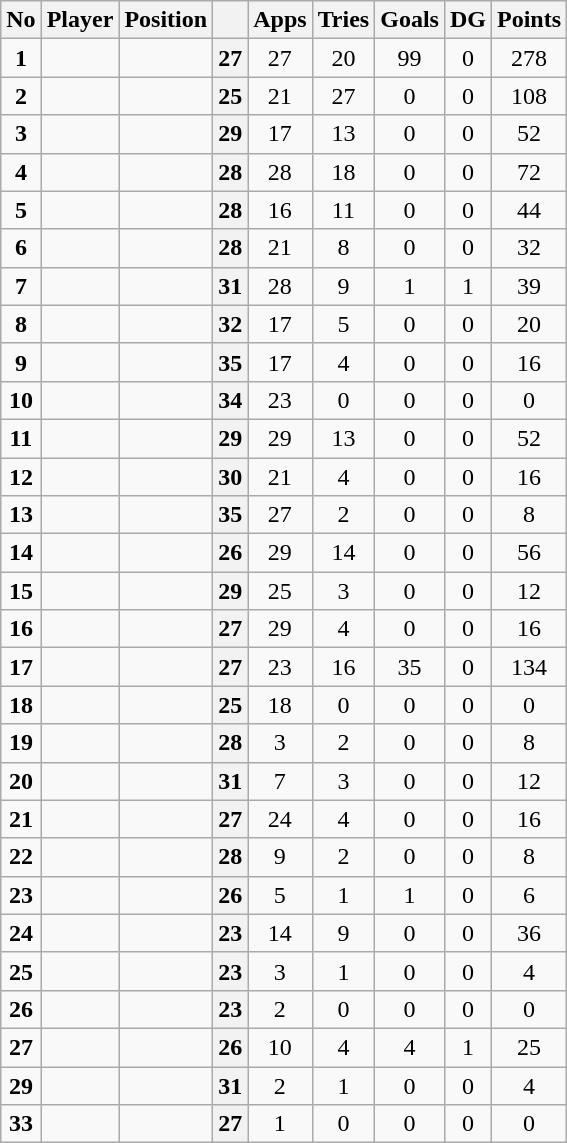<table class="wikitable sortable" style="text-align:center;">
<tr>
<th>No</th>
<th>Player</th>
<th>Position</th>
<th></th>
<th>Apps</th>
<th>Tries</th>
<th>Goals</th>
<th>DG</th>
<th>Points</th>
</tr>
<tr>
<td><strong>1</strong></td>
<td style="text-align:left;"></td>
<td></td>
<th>27</th>
<td>27</td>
<td>20</td>
<td>99</td>
<td>0</td>
<td>278</td>
</tr>
<tr>
<td><strong>2</strong></td>
<td style="text-align:left;"></td>
<td></td>
<th>25</th>
<td>21</td>
<td>27</td>
<td>0</td>
<td>0</td>
<td>108</td>
</tr>
<tr>
<td><strong>3</strong></td>
<td style="text-align:left;"></td>
<td></td>
<th>29</th>
<td>17</td>
<td>13</td>
<td>0</td>
<td>0</td>
<td>52</td>
</tr>
<tr>
<td><strong>4</strong></td>
<td style="text-align:left;"></td>
<td></td>
<th>28</th>
<td>28</td>
<td>18</td>
<td>0</td>
<td>0</td>
<td>72</td>
</tr>
<tr>
<td><strong>5</strong></td>
<td style="text-align:left;"></td>
<td></td>
<th>28</th>
<td>16</td>
<td>11</td>
<td>0</td>
<td>0</td>
<td>44</td>
</tr>
<tr>
<td><strong>6</strong></td>
<td style="text-align:left;"></td>
<td></td>
<th>28</th>
<td>21</td>
<td>8</td>
<td>0</td>
<td>0</td>
<td>32</td>
</tr>
<tr>
<td><strong>7</strong></td>
<td style="text-align:left;"></td>
<td></td>
<th>31</th>
<td>28</td>
<td>9</td>
<td>1</td>
<td>1</td>
<td>39</td>
</tr>
<tr>
<td><strong>8</strong></td>
<td style="text-align:left;"></td>
<td></td>
<th>32</th>
<td>17</td>
<td>5</td>
<td>0</td>
<td>0</td>
<td>20</td>
</tr>
<tr>
<td><strong>9</strong></td>
<td style="text-align:left;"></td>
<td></td>
<th>35</th>
<td>17</td>
<td>4</td>
<td>0</td>
<td>0</td>
<td>16</td>
</tr>
<tr>
<td><strong>10</strong></td>
<td style="text-align:left;"></td>
<td></td>
<th>34</th>
<td>23</td>
<td>0</td>
<td>0</td>
<td>0</td>
<td>0</td>
</tr>
<tr>
<td><strong>11</strong></td>
<td style="text-align:left;"></td>
<td></td>
<th>29</th>
<td>29</td>
<td>13</td>
<td>0</td>
<td>0</td>
<td>52</td>
</tr>
<tr>
<td><strong>12</strong></td>
<td style="text-align:left;"></td>
<td></td>
<th>30</th>
<td>21</td>
<td>4</td>
<td>0</td>
<td>0</td>
<td>16</td>
</tr>
<tr>
<td><strong>13</strong></td>
<td style="text-align:left;"></td>
<td></td>
<th>35</th>
<td>27</td>
<td>2</td>
<td>0</td>
<td>0</td>
<td>8</td>
</tr>
<tr>
<td><strong>14</strong></td>
<td style="text-align:left;"></td>
<td></td>
<th>26</th>
<td>29</td>
<td>14</td>
<td>0</td>
<td>0</td>
<td>56</td>
</tr>
<tr>
<td><strong>15</strong></td>
<td style="text-align:left;"></td>
<td></td>
<th>29</th>
<td>25</td>
<td>3</td>
<td>0</td>
<td>0</td>
<td>12</td>
</tr>
<tr>
<td><strong>16</strong></td>
<td style="text-align:left;"></td>
<td></td>
<th>27</th>
<td>29</td>
<td>4</td>
<td>0</td>
<td>0</td>
<td>16</td>
</tr>
<tr>
<td><strong>17</strong></td>
<td style="text-align:left;"></td>
<td></td>
<th>27</th>
<td>23</td>
<td>16</td>
<td>35</td>
<td>0</td>
<td>134</td>
</tr>
<tr>
<td><strong>18</strong></td>
<td style="text-align:left;"></td>
<td></td>
<th>25</th>
<td>18</td>
<td>0</td>
<td>0</td>
<td>0</td>
<td>0</td>
</tr>
<tr>
<td><strong>19</strong></td>
<td style="text-align:left;"></td>
<td></td>
<th>28</th>
<td>3</td>
<td>2</td>
<td>0</td>
<td>0</td>
<td>8</td>
</tr>
<tr>
<td><strong>20</strong></td>
<td style="text-align:left;"></td>
<td></td>
<th>31</th>
<td>7</td>
<td>3</td>
<td>0</td>
<td>0</td>
<td>12</td>
</tr>
<tr>
<td><strong>21</strong></td>
<td style="text-align:left;"></td>
<td></td>
<th>27</th>
<td>24</td>
<td>4</td>
<td>0</td>
<td>0</td>
<td>16</td>
</tr>
<tr>
<td><strong>22</strong></td>
<td style="text-align:left;"></td>
<td></td>
<th>28</th>
<td>9</td>
<td>2</td>
<td>0</td>
<td>0</td>
<td>8</td>
</tr>
<tr>
<td><strong>23</strong></td>
<td style="text-align:left;"></td>
<td></td>
<th>26</th>
<td>5</td>
<td>1</td>
<td>1</td>
<td>0</td>
<td>6</td>
</tr>
<tr>
<td><strong>24</strong></td>
<td style="text-align:left;"></td>
<td></td>
<th>23</th>
<td>14</td>
<td>9</td>
<td>0</td>
<td>0</td>
<td>36</td>
</tr>
<tr>
<td><strong>25</strong></td>
<td style="text-align:left;"></td>
<td></td>
<th>23</th>
<td>3</td>
<td>1</td>
<td>0</td>
<td>0</td>
<td>4</td>
</tr>
<tr>
<td><strong>26</strong></td>
<td style="text-align:left;"></td>
<td></td>
<th>23</th>
<td>2</td>
<td>0</td>
<td>0</td>
<td>0</td>
<td>0</td>
</tr>
<tr>
<td><strong>27</strong></td>
<td style="text-align:left;"></td>
<td></td>
<th>26</th>
<td>10</td>
<td>4</td>
<td>4</td>
<td>1</td>
<td>25</td>
</tr>
<tr>
<td><strong>29</strong></td>
<td style="text-align:left;"></td>
<td></td>
<th>31</th>
<td>2</td>
<td>1</td>
<td>0</td>
<td>0</td>
<td>4</td>
</tr>
<tr>
<td><strong>33</strong></td>
<td style="text-align:left;"></td>
<td></td>
<th>27</th>
<td>1</td>
<td>0</td>
<td>0</td>
<td>0</td>
<td>0</td>
</tr>
</table>
